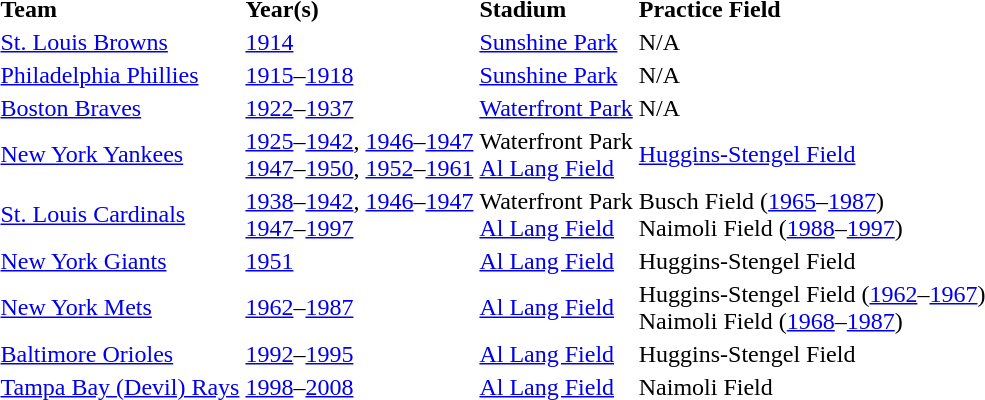<table>
<tr>
<td><strong>Team</strong></td>
<td><strong>Year(s)</strong></td>
<td><strong>Stadium</strong></td>
<td><strong>Practice Field</strong></td>
</tr>
<tr>
<td><a href='#'>St. Louis Browns</a></td>
<td><a href='#'>1914</a></td>
<td><a href='#'>Sunshine Park</a></td>
<td>N/A</td>
</tr>
<tr>
<td><a href='#'>Philadelphia Phillies</a></td>
<td><a href='#'>1915</a>–<a href='#'>1918</a></td>
<td><a href='#'>Sunshine Park</a></td>
<td>N/A</td>
</tr>
<tr>
<td><a href='#'>Boston Braves</a></td>
<td><a href='#'>1922</a>–<a href='#'>1937</a></td>
<td><a href='#'>Waterfront Park</a></td>
<td>N/A</td>
</tr>
<tr>
<td><a href='#'>New York Yankees</a></td>
<td><a href='#'>1925</a>–<a href='#'>1942</a>, <a href='#'>1946</a>–<a href='#'>1947</a><br><a href='#'>1947</a>–<a href='#'>1950</a>, <a href='#'>1952</a>–<a href='#'>1961</a></td>
<td>Waterfront Park<br><a href='#'>Al Lang Field</a></td>
<td><a href='#'>Huggins-Stengel Field</a></td>
</tr>
<tr>
<td><a href='#'>St. Louis Cardinals</a></td>
<td><a href='#'>1938</a>–<a href='#'>1942</a>, <a href='#'>1946</a>–<a href='#'>1947</a><br><a href='#'>1947</a>–<a href='#'>1997</a></td>
<td>Waterfront Park<br><a href='#'>Al Lang Field</a></td>
<td>Busch Field (<a href='#'>1965</a>–<a href='#'>1987</a>)<br>Naimoli Field (<a href='#'>1988</a>–<a href='#'>1997</a>)</td>
</tr>
<tr>
<td><a href='#'>New York Giants</a></td>
<td><a href='#'>1951</a></td>
<td><a href='#'>Al Lang Field</a></td>
<td>Huggins-Stengel Field</td>
</tr>
<tr>
<td><a href='#'>New York Mets</a></td>
<td><a href='#'>1962</a>–<a href='#'>1987</a></td>
<td><a href='#'>Al Lang Field</a></td>
<td>Huggins-Stengel Field (<a href='#'>1962</a>–<a href='#'>1967</a>)<br>Naimoli Field (<a href='#'>1968</a>–<a href='#'>1987</a>)</td>
</tr>
<tr>
<td><a href='#'>Baltimore Orioles</a></td>
<td><a href='#'>1992</a>–<a href='#'>1995</a></td>
<td><a href='#'>Al Lang Field</a></td>
<td>Huggins-Stengel Field</td>
</tr>
<tr>
<td><a href='#'>Tampa Bay (Devil) Rays</a></td>
<td><a href='#'>1998</a>–<a href='#'>2008</a></td>
<td><a href='#'>Al Lang Field</a></td>
<td>Naimoli Field</td>
</tr>
</table>
